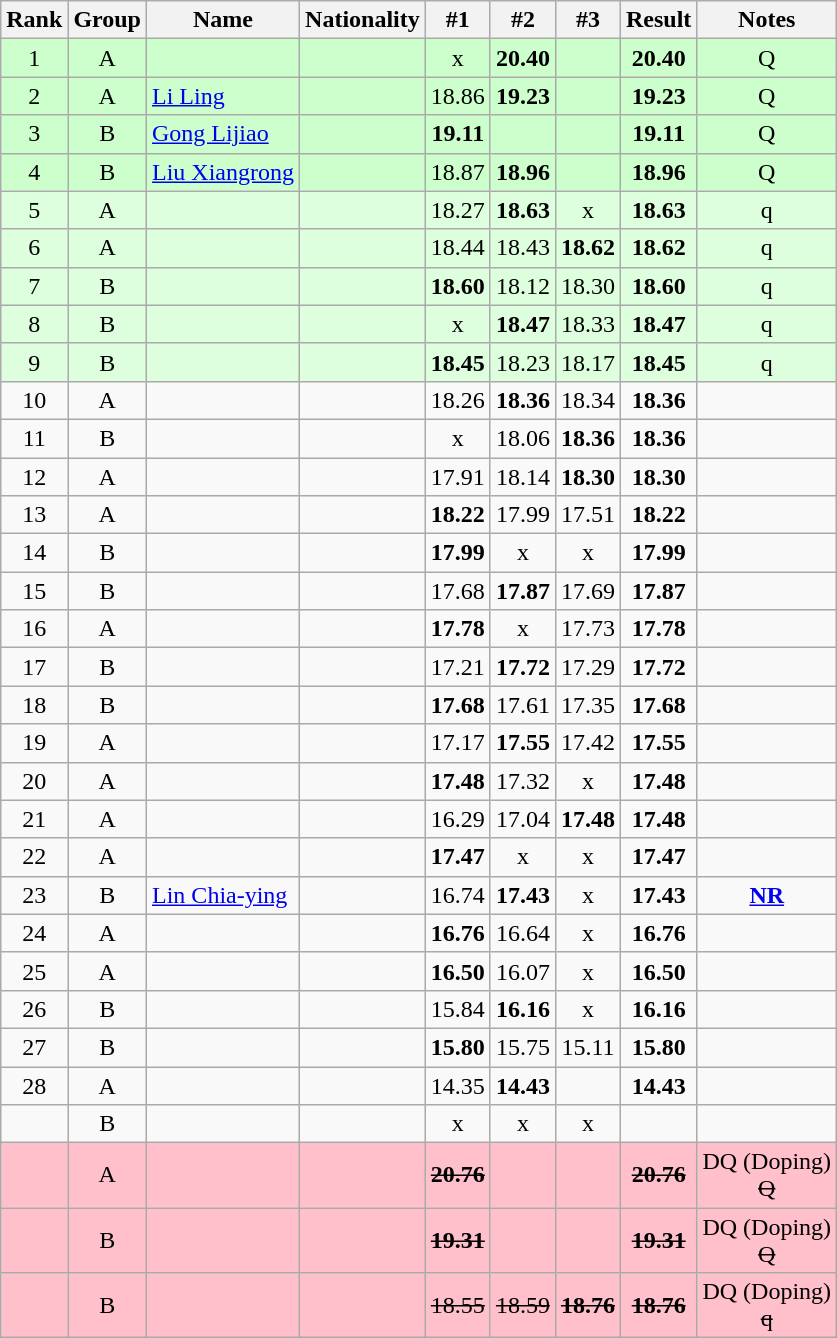<table class="wikitable sortable" style="text-align:center">
<tr>
<th>Rank</th>
<th>Group</th>
<th>Name</th>
<th>Nationality</th>
<th>#1</th>
<th>#2</th>
<th>#3</th>
<th>Result</th>
<th class="unsortable">Notes</th>
</tr>
<tr bgcolor=ccffcc>
<td>1</td>
<td>A</td>
<td align="left"></td>
<td align="left"></td>
<td>x</td>
<td><strong>20.40</strong></td>
<td></td>
<td><strong>20.40</strong></td>
<td>Q</td>
</tr>
<tr bgcolor=ccffcc>
<td>2</td>
<td>A</td>
<td align="left"><a href='#'>Li Ling</a></td>
<td align="left"></td>
<td>18.86</td>
<td><strong>19.23</strong></td>
<td></td>
<td><strong>19.23</strong></td>
<td>Q</td>
</tr>
<tr bgcolor=ccffcc>
<td>3</td>
<td>B</td>
<td align="left"><a href='#'>Gong Lijiao</a></td>
<td align="left"></td>
<td><strong>19.11</strong></td>
<td></td>
<td></td>
<td><strong>19.11</strong></td>
<td>Q</td>
</tr>
<tr bgcolor=ccffcc>
<td>4</td>
<td>B</td>
<td align="left"><a href='#'>Liu Xiangrong</a></td>
<td align="left"></td>
<td>18.87</td>
<td><strong>18.96</strong></td>
<td></td>
<td><strong>18.96</strong></td>
<td>Q</td>
</tr>
<tr bgcolor=ddffdd>
<td>5</td>
<td>A</td>
<td align="left"></td>
<td align="left"></td>
<td>18.27</td>
<td><strong>18.63</strong></td>
<td>x</td>
<td><strong>18.63</strong></td>
<td>q</td>
</tr>
<tr bgcolor=ddffdd>
<td>6</td>
<td>A</td>
<td align="left"></td>
<td align="left"></td>
<td>18.44</td>
<td>18.43</td>
<td><strong>18.62</strong></td>
<td><strong>18.62</strong></td>
<td>q</td>
</tr>
<tr bgcolor=ddffdd>
<td>7</td>
<td>B</td>
<td align="left"></td>
<td align="left"></td>
<td><strong>18.60</strong></td>
<td>18.12</td>
<td>18.30</td>
<td><strong>18.60</strong></td>
<td>q</td>
</tr>
<tr bgcolor=ddffdd>
<td>8</td>
<td>B</td>
<td align="left"></td>
<td align="left"></td>
<td>x</td>
<td><strong>18.47</strong></td>
<td>18.33</td>
<td><strong>18.47</strong></td>
<td>q</td>
</tr>
<tr bgcolor=ddffdd>
<td>9</td>
<td>B</td>
<td align="left"></td>
<td align="left"></td>
<td><strong>18.45</strong></td>
<td>18.23</td>
<td>18.17</td>
<td><strong>18.45</strong></td>
<td>q</td>
</tr>
<tr>
<td>10</td>
<td>A</td>
<td align="left"></td>
<td align="left"></td>
<td>18.26</td>
<td><strong>18.36</strong></td>
<td>18.34</td>
<td><strong>18.36</strong></td>
<td></td>
</tr>
<tr>
<td>11</td>
<td>B</td>
<td align="left"></td>
<td align="left"></td>
<td>x</td>
<td>18.06</td>
<td><strong>18.36</strong></td>
<td><strong>18.36</strong></td>
<td></td>
</tr>
<tr>
<td>12</td>
<td>A</td>
<td align="left"></td>
<td align="left"></td>
<td>17.91</td>
<td>18.14</td>
<td><strong>18.30</strong></td>
<td><strong>18.30</strong></td>
<td></td>
</tr>
<tr>
<td>13</td>
<td>A</td>
<td align="left"></td>
<td align="left"></td>
<td><strong>18.22</strong></td>
<td>17.99</td>
<td>17.51</td>
<td><strong>18.22</strong></td>
<td></td>
</tr>
<tr>
<td>14</td>
<td>B</td>
<td align="left"></td>
<td align="left"></td>
<td><strong>17.99</strong></td>
<td>x</td>
<td>x</td>
<td><strong>17.99</strong></td>
<td></td>
</tr>
<tr>
<td>15</td>
<td>B</td>
<td align="left"></td>
<td align="left"></td>
<td>17.68</td>
<td><strong>17.87</strong></td>
<td>17.69</td>
<td><strong>17.87</strong></td>
<td></td>
</tr>
<tr>
<td>16</td>
<td>A</td>
<td align="left"></td>
<td align="left"></td>
<td><strong>17.78</strong></td>
<td>x</td>
<td>17.73</td>
<td><strong>17.78</strong></td>
<td></td>
</tr>
<tr>
<td>17</td>
<td>B</td>
<td align="left"></td>
<td align="left"></td>
<td>17.21</td>
<td><strong>17.72</strong></td>
<td>17.29</td>
<td><strong>17.72</strong></td>
<td></td>
</tr>
<tr>
<td>18</td>
<td>B</td>
<td align="left"></td>
<td align="left"></td>
<td><strong>17.68</strong></td>
<td>17.61</td>
<td>17.35</td>
<td><strong>17.68</strong></td>
<td></td>
</tr>
<tr>
<td>19</td>
<td>A</td>
<td align="left"></td>
<td align="left"></td>
<td>17.17</td>
<td><strong>17.55</strong></td>
<td>17.42</td>
<td><strong>17.55</strong></td>
<td></td>
</tr>
<tr>
<td>20</td>
<td>A</td>
<td align="left"></td>
<td align="left"></td>
<td><strong>17.48</strong></td>
<td>17.32</td>
<td>x</td>
<td><strong>17.48</strong></td>
<td></td>
</tr>
<tr>
<td>21</td>
<td>A</td>
<td align="left"></td>
<td align="left"></td>
<td>16.29</td>
<td>17.04</td>
<td><strong>17.48</strong></td>
<td><strong>17.48</strong></td>
<td></td>
</tr>
<tr>
<td>22</td>
<td>A</td>
<td align="left"></td>
<td align="left"></td>
<td><strong>17.47</strong></td>
<td>x</td>
<td>x</td>
<td><strong>17.47</strong></td>
<td></td>
</tr>
<tr>
<td>23</td>
<td>B</td>
<td align="left"><a href='#'>Lin Chia-ying</a></td>
<td align="left"></td>
<td>16.74</td>
<td><strong>17.43</strong></td>
<td>x</td>
<td><strong>17.43</strong></td>
<td><strong><a href='#'>NR</a></strong></td>
</tr>
<tr>
<td>24</td>
<td>A</td>
<td align="left"></td>
<td align="left"></td>
<td><strong>16.76</strong></td>
<td>16.64</td>
<td>x</td>
<td><strong>16.76</strong></td>
<td></td>
</tr>
<tr>
<td>25</td>
<td>A</td>
<td align="left"></td>
<td align="left"></td>
<td><strong>16.50</strong></td>
<td>16.07</td>
<td>x</td>
<td><strong>16.50</strong></td>
<td></td>
</tr>
<tr>
<td>26</td>
<td>B</td>
<td align="left"></td>
<td align="left"></td>
<td>15.84</td>
<td><strong>16.16</strong></td>
<td>x</td>
<td><strong>16.16</strong></td>
<td></td>
</tr>
<tr>
<td>27</td>
<td>B</td>
<td align="left"></td>
<td align="left"></td>
<td><strong>15.80</strong></td>
<td>15.75</td>
<td>15.11</td>
<td><strong>15.80</strong></td>
<td></td>
</tr>
<tr>
<td>28</td>
<td>A</td>
<td align="left"></td>
<td align="left"></td>
<td>14.35</td>
<td><strong>14.43</strong></td>
<td></td>
<td><strong>14.43</strong></td>
<td></td>
</tr>
<tr>
<td></td>
<td>B</td>
<td align="left"></td>
<td align="left"></td>
<td>x</td>
<td>x</td>
<td>x</td>
<td></td>
<td></td>
</tr>
<tr bgcolor=pink>
<td></td>
<td>A</td>
<td align="left"></td>
<td align="left"></td>
<td><s><strong>20.76</strong></s></td>
<td></td>
<td></td>
<td><s><strong>20.76</strong></s></td>
<td>DQ (Doping)<br><s>Q</s></td>
</tr>
<tr bgcolor=pink>
<td></td>
<td>B</td>
<td align="left"></td>
<td align="left"></td>
<td><s><strong>19.31</strong></s></td>
<td></td>
<td></td>
<td><s><strong>19.31</strong></s></td>
<td>DQ (Doping)<br><s>Q</s></td>
</tr>
<tr bgcolor=pink>
<td></td>
<td>B</td>
<td align="left"></td>
<td align="left"></td>
<td><s>18.55</s></td>
<td><s>18.59</s></td>
<td><s><strong>18.76</strong></s></td>
<td><s><strong>18.76</strong></s></td>
<td>DQ (Doping)<br><s>q</s></td>
</tr>
</table>
